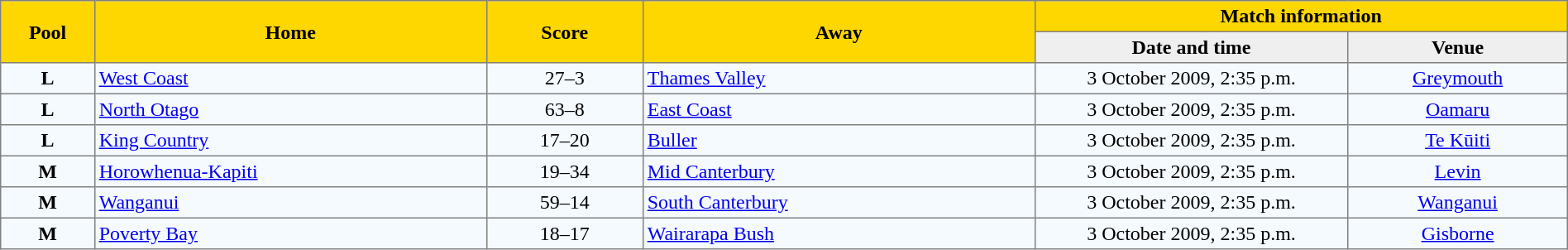<table border=1 style="border-collapse:collapse;text-align:center" cellpadding=3 cellspacing=0 width=100%>
<tr bgcolor=#FFD700>
<th rowspan=2 width=6%>Pool</th>
<th rowspan=2 width=25%>Home</th>
<th rowspan=2 width=10%>Score</th>
<th rowspan=2 width=25%>Away</th>
<th colspan=2>Match information</th>
</tr>
<tr bgcolor=#EFEFEF>
<th width=20%>Date and time</th>
<th width=14%>Venue</th>
</tr>
<tr bgcolor=#F5FAFF>
<td><strong>L</strong></td>
<td align=left><a href='#'>West Coast</a></td>
<td align=center>27–3</td>
<td align=left><a href='#'>Thames Valley</a></td>
<td>3 October 2009, 2:35 p.m.</td>
<td><a href='#'>Greymouth</a></td>
</tr>
<tr bgcolor=#F5FAFF>
<td><strong>L</strong></td>
<td align=left><a href='#'>North Otago</a></td>
<td align=center>63–8</td>
<td align=left><a href='#'>East Coast</a></td>
<td>3 October 2009, 2:35 p.m.</td>
<td><a href='#'>Oamaru</a></td>
</tr>
<tr bgcolor=#F5FAFF>
<td><strong>L</strong></td>
<td align=left><a href='#'>King Country</a></td>
<td align=center>17–20</td>
<td align=left><a href='#'>Buller</a></td>
<td>3 October 2009, 2:35 p.m.</td>
<td><a href='#'>Te Kūiti</a></td>
</tr>
<tr bgcolor=#F5FAFF>
<td><strong>M</strong></td>
<td align=left><a href='#'>Horowhenua-Kapiti</a></td>
<td align=center>19–34</td>
<td align=left><a href='#'>Mid Canterbury</a></td>
<td>3 October 2009, 2:35 p.m.</td>
<td><a href='#'>Levin</a></td>
</tr>
<tr bgcolor=#F5FAFF>
<td><strong>M</strong></td>
<td align=left><a href='#'>Wanganui</a></td>
<td align=center>59–14</td>
<td align=left><a href='#'>South Canterbury</a></td>
<td>3 October 2009, 2:35 p.m.</td>
<td><a href='#'>Wanganui</a></td>
</tr>
<tr bgcolor=#F5FAFF>
<td><strong>M</strong></td>
<td align=left><a href='#'>Poverty Bay</a></td>
<td align=center>18–17</td>
<td align=left><a href='#'>Wairarapa Bush</a></td>
<td>3 October 2009, 2:35 p.m.</td>
<td><a href='#'>Gisborne</a></td>
</tr>
</table>
